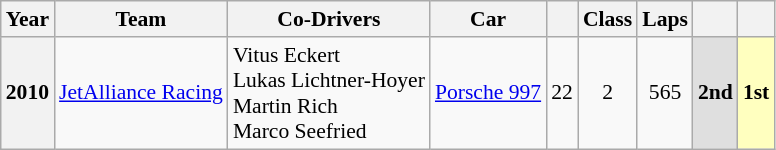<table class="wikitable" style="font-size:90%">
<tr>
<th>Year</th>
<th>Team</th>
<th>Co-Drivers</th>
<th>Car</th>
<th></th>
<th>Class</th>
<th>Laps</th>
<th></th>
<th></th>
</tr>
<tr style="text-align:center;">
<th>2010</th>
<td align="left" nowrap> <a href='#'>JetAlliance Racing</a></td>
<td align="left" nowrap> Vitus Eckert<br> Lukas Lichtner-Hoyer<br> Martin Rich<br> Marco Seefried</td>
<td align="left" nowrap><a href='#'>Porsche 997</a></td>
<td>22</td>
<td>2</td>
<td>565</td>
<td style="background:#dfdfdf;"><strong>2nd</strong></td>
<td style="background:#ffffbf;"><strong>1st</strong></td>
</tr>
</table>
